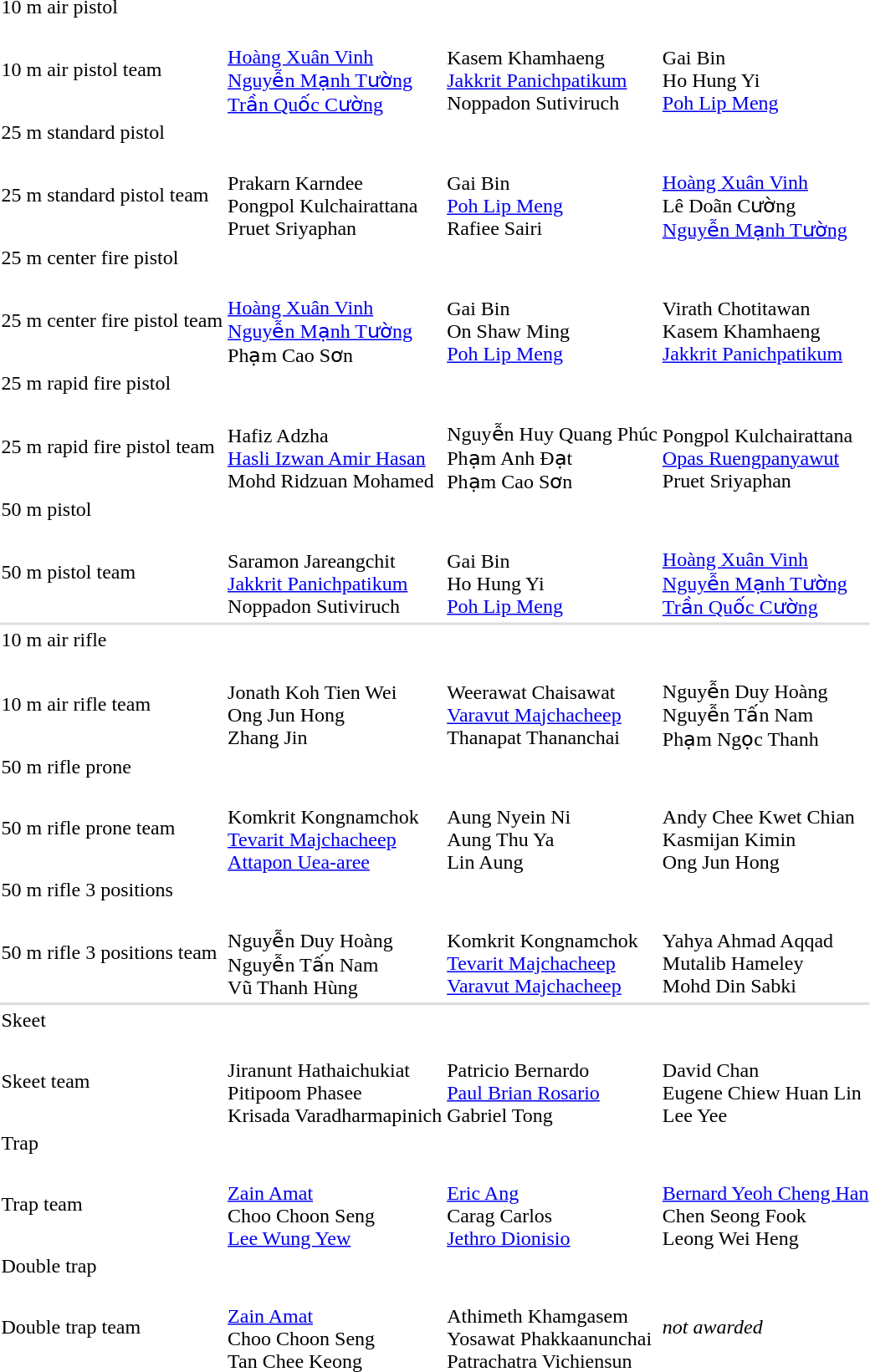<table>
<tr>
<td>10 m air pistol</td>
<td></td>
<td></td>
<td></td>
</tr>
<tr>
<td>10 m air pistol team</td>
<td><br><a href='#'>Hoàng Xuân Vinh</a><br><a href='#'>Nguyễn Mạnh Tường</a><br><a href='#'>Trần Quốc Cường</a></td>
<td><br>Kasem Khamhaeng<br><a href='#'>Jakkrit Panichpatikum</a><br>Noppadon Sutiviruch</td>
<td><br>Gai Bin<br>Ho Hung Yi<br><a href='#'>Poh Lip Meng</a></td>
</tr>
<tr>
<td>25 m standard pistol</td>
<td></td>
<td></td>
<td></td>
</tr>
<tr>
<td>25 m standard pistol team</td>
<td><br>Prakarn Karndee<br>Pongpol Kulchairattana<br>Pruet Sriyaphan</td>
<td><br>Gai Bin<br><a href='#'>Poh Lip Meng</a><br>Rafiee Sairi</td>
<td><br><a href='#'>Hoàng Xuân Vinh</a><br>Lê Doãn Cường<br><a href='#'>Nguyễn Mạnh Tường</a></td>
</tr>
<tr>
<td>25 m center fire pistol</td>
<td></td>
<td></td>
<td></td>
</tr>
<tr>
<td>25 m center fire pistol team</td>
<td><br><a href='#'>Hoàng Xuân Vinh</a><br><a href='#'>Nguyễn Mạnh Tường</a><br>Phạm Cao Sơn</td>
<td><br>Gai Bin<br>On Shaw Ming<br><a href='#'>Poh Lip Meng</a></td>
<td><br>Virath Chotitawan<br>Kasem Khamhaeng<br><a href='#'>Jakkrit Panichpatikum</a></td>
</tr>
<tr>
<td>25 m rapid fire pistol</td>
<td></td>
<td></td>
<td></td>
</tr>
<tr>
<td>25 m rapid fire pistol team</td>
<td><br>Hafiz Adzha<br><a href='#'>Hasli Izwan Amir Hasan</a><br>Mohd Ridzuan Mohamed</td>
<td><br>Nguyễn Huy Quang Phúc<br>Phạm Anh Đạt<br>Phạm Cao Sơn</td>
<td><br>Pongpol Kulchairattana<br><a href='#'>Opas Ruengpanyawut</a><br>Pruet Sriyaphan</td>
</tr>
<tr>
<td>50 m pistol</td>
<td></td>
<td></td>
<td></td>
</tr>
<tr>
<td>50 m pistol team</td>
<td><br>Saramon Jareangchit<br><a href='#'>Jakkrit Panichpatikum</a><br>Noppadon Sutiviruch</td>
<td><br>Gai Bin<br>Ho Hung Yi<br><a href='#'>Poh Lip Meng</a></td>
<td><br><a href='#'>Hoàng Xuân Vinh</a><br><a href='#'>Nguyễn Mạnh Tường</a><br><a href='#'>Trần Quốc Cường</a></td>
</tr>
<tr bgcolor=#dddddd>
<td colspan=5></td>
</tr>
<tr>
<td>10 m air rifle</td>
<td></td>
<td></td>
<td></td>
</tr>
<tr>
<td>10 m air rifle team</td>
<td><br>Jonath Koh Tien Wei<br>Ong Jun Hong<br>Zhang Jin</td>
<td><br>Weerawat Chaisawat<br><a href='#'>Varavut Majchacheep</a><br>Thanapat Thananchai</td>
<td><br>Nguyễn Duy Hoàng<br>Nguyễn Tấn Nam<br>Phạm Ngọc Thanh</td>
</tr>
<tr>
<td>50 m rifle prone</td>
<td></td>
<td></td>
<td></td>
</tr>
<tr>
<td>50 m rifle prone team</td>
<td><br>Komkrit Kongnamchok<br><a href='#'>Tevarit Majchacheep</a><br><a href='#'>Attapon Uea-aree</a></td>
<td><br>Aung Nyein Ni<br>Aung Thu Ya<br>Lin Aung</td>
<td><br>Andy Chee Kwet Chian<br>Kasmijan Kimin<br>Ong Jun Hong</td>
</tr>
<tr>
<td>50 m rifle 3 positions</td>
<td></td>
<td></td>
<td></td>
</tr>
<tr>
<td nowrap>50 m rifle 3 positions team</td>
<td><br>Nguyễn Duy Hoàng<br>Nguyễn Tấn Nam<br>Vũ Thanh Hùng</td>
<td><br>Komkrit Kongnamchok<br><a href='#'>Tevarit Majchacheep</a><br><a href='#'>Varavut Majchacheep</a></td>
<td><br>Yahya Ahmad Aqqad<br>Mutalib Hameley<br>Mohd Din Sabki</td>
</tr>
<tr bgcolor=#dddddd>
<td colspan=5></td>
</tr>
<tr>
<td>Skeet</td>
<td></td>
<td nowrap=true></td>
<td></td>
</tr>
<tr>
<td>Skeet team</td>
<td nowrap=true><br>Jiranunt Hathaichukiat<br>Pitipoom Phasee<br>Krisada Varadharmapinich</td>
<td><br>Patricio Bernardo<br><a href='#'>Paul Brian Rosario</a><br>Gabriel Tong</td>
<td><br>David Chan<br>Eugene Chiew Huan Lin<br>Lee Yee</td>
</tr>
<tr>
<td>Trap</td>
<td></td>
<td></td>
<td></td>
</tr>
<tr>
<td>Trap team</td>
<td><br><a href='#'>Zain Amat</a><br>Choo Choon Seng<br><a href='#'>Lee Wung Yew</a></td>
<td><br><a href='#'>Eric Ang</a><br>Carag Carlos<br><a href='#'>Jethro Dionisio</a></td>
<td nowrap=true><br><a href='#'>Bernard Yeoh Cheng Han</a><br>Chen Seong Fook<br>Leong Wei Heng</td>
</tr>
<tr>
<td>Double trap</td>
<td></td>
<td></td>
<td></td>
</tr>
<tr>
<td>Double trap team</td>
<td><br><a href='#'>Zain Amat</a><br>Choo Choon Seng<br>Tan Chee Keong</td>
<td><br>Athimeth Khamgasem<br>Yosawat Phakkaanunchai<br>Patrachatra Vichiensun</td>
<td><em>not awarded</em></td>
</tr>
</table>
